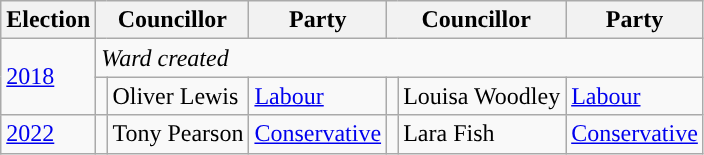<table class="wikitable">
<tr>
<th>Election</th>
<th colspan="2">Councillor</th>
<th>Party</th>
<th colspan="2">Councillor</th>
<th>Party</th>
</tr>
<tr>
<td rowspan="2"><a href='#'>2018</a></td>
<td colspan="12"><em>Ward created</em></td>
</tr>
<tr>
<td style="background-color: "></td>
<td>Oliver Lewis</td>
<td><a href='#'>Labour</a></td>
<td style="background-color: "></td>
<td>Louisa Woodley</td>
<td><a href='#'>Labour</a></td>
</tr>
<tr>
<td><a href='#'>2022</a></td>
<td style="background-color: "></td>
<td>Tony Pearson</td>
<td><a href='#'>Conservative</a></td>
<td style="background-color: "></td>
<td>Lara Fish</td>
<td><a href='#'>Conservative</a></td>
</tr>
</table>
